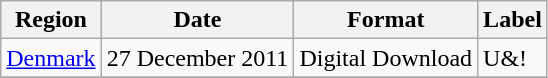<table class=wikitable>
<tr>
<th>Region</th>
<th>Date</th>
<th>Format</th>
<th>Label</th>
</tr>
<tr>
<td><a href='#'>Denmark</a></td>
<td>27 December 2011</td>
<td>Digital Download</td>
<td>U&!</td>
</tr>
<tr>
</tr>
</table>
